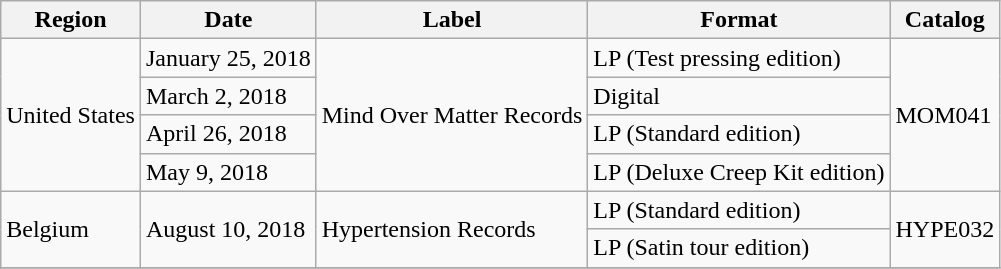<table class="wikitable" summary="Charm Offensive has been released several times since 2018 across a variety of media and markets">
<tr>
<th scope="col">Region</th>
<th scope="col">Date</th>
<th scope="col">Label</th>
<th scope="col">Format</th>
<th scope="col">Catalog</th>
</tr>
<tr>
<td rowspan="4">United States</td>
<td>January 25, 2018</td>
<td rowspan="4">Mind Over Matter Records</td>
<td>LP (Test pressing edition)</td>
<td rowspan="4">MOM041</td>
</tr>
<tr>
<td>March 2, 2018</td>
<td>Digital</td>
</tr>
<tr>
<td>April 26, 2018</td>
<td>LP (Standard edition)</td>
</tr>
<tr>
<td>May 9, 2018</td>
<td>LP (Deluxe Creep Kit edition)</td>
</tr>
<tr>
<td rowspan="2">Belgium</td>
<td rowspan="2">August 10, 2018</td>
<td rowspan="2">Hypertension Records</td>
<td>LP (Standard edition)</td>
<td rowspan="2">HYPE032</td>
</tr>
<tr>
<td>LP (Satin tour edition)</td>
</tr>
<tr>
</tr>
</table>
